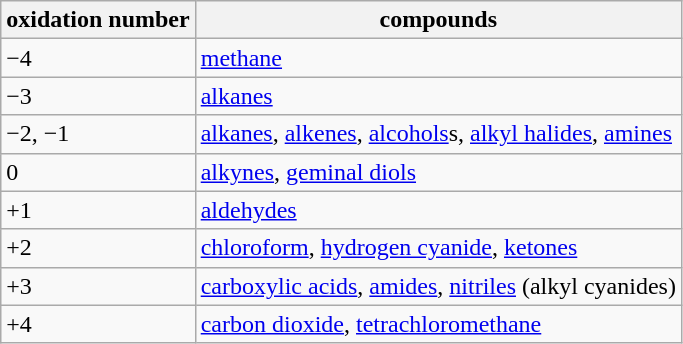<table class="wikitable">
<tr>
<th>oxidation number</th>
<th>compounds</th>
</tr>
<tr>
<td>−4</td>
<td><a href='#'>methane</a></td>
</tr>
<tr>
<td>−3</td>
<td><a href='#'>alkanes</a></td>
</tr>
<tr>
<td>−2, −1</td>
<td><a href='#'>alkanes</a>,  <a href='#'>alkenes</a>, <a href='#'>alcohols</a>s, <a href='#'>alkyl halides</a>, <a href='#'>amines</a></td>
</tr>
<tr>
<td>0</td>
<td><a href='#'>alkynes</a>, <a href='#'>geminal diols</a></td>
</tr>
<tr>
<td>+1</td>
<td><a href='#'>aldehydes</a></td>
</tr>
<tr>
<td>+2</td>
<td><a href='#'>chloroform</a>, <a href='#'>hydrogen cyanide</a>, <a href='#'>ketones</a></td>
</tr>
<tr>
<td>+3</td>
<td><a href='#'>carboxylic acids</a>, <a href='#'>amides</a>, <a href='#'>nitriles</a> (alkyl cyanides)</td>
</tr>
<tr>
<td>+4</td>
<td><a href='#'>carbon dioxide</a>, <a href='#'>tetrachloromethane</a></td>
</tr>
</table>
